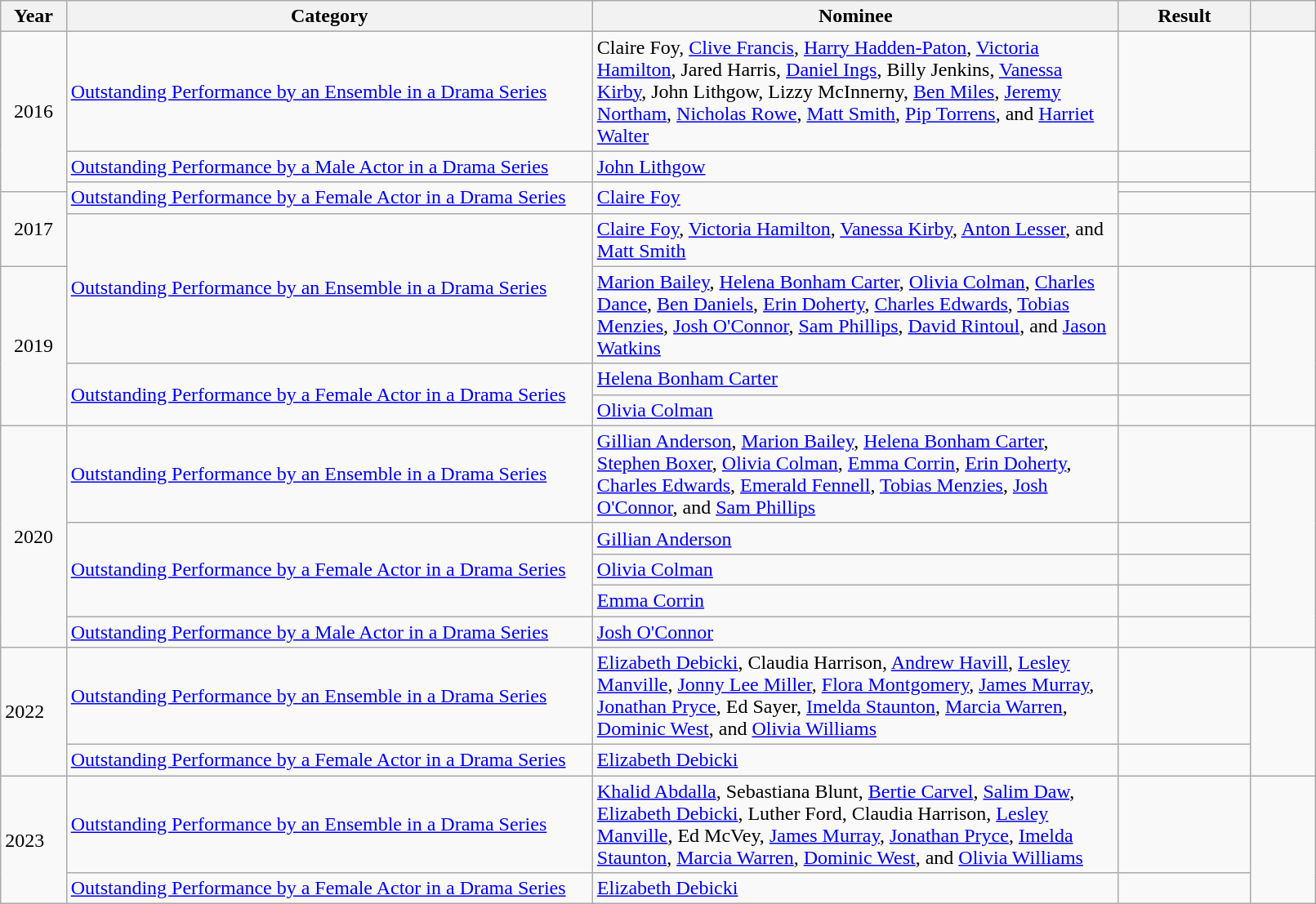<table class="wikitable" style="width:85%;">
<tr>
<th width=5%>Year</th>
<th style="width:40%;">Category</th>
<th style="width:40%;">Nominee</th>
<th style="width:10%;">Result</th>
<th width=5%></th>
</tr>
<tr>
<td style="text-align: center;" rowspan="3">2016</td>
<td><a href='#'>Outstanding Performance by an Ensemble in a Drama Series</a></td>
<td>Claire Foy, <a href='#'>Clive Francis</a>, <a href='#'>Harry Hadden-Paton</a>, <a href='#'>Victoria Hamilton</a>, Jared Harris, <a href='#'>Daniel Ings</a>, Billy Jenkins, <a href='#'>Vanessa Kirby</a>, John Lithgow, Lizzy McInnerny, <a href='#'>Ben Miles</a>, <a href='#'>Jeremy Northam</a>, <a href='#'>Nicholas Rowe</a>, <a href='#'>Matt Smith</a>, <a href='#'>Pip Torrens</a>, and <a href='#'>Harriet Walter</a></td>
<td></td>
<td rowspan="3"></td>
</tr>
<tr>
<td><a href='#'>Outstanding Performance by a Male Actor in a Drama Series</a></td>
<td><a href='#'>John Lithgow</a></td>
<td></td>
</tr>
<tr>
<td rowspan="2"><a href='#'>Outstanding Performance by a Female Actor in a Drama Series</a></td>
<td rowspan="2"><a href='#'>Claire Foy</a></td>
<td></td>
</tr>
<tr>
<td style="text-align: center;" rowspan="2">2017</td>
<td></td>
<td rowspan="2"><br></td>
</tr>
<tr>
<td rowspan="2"><a href='#'>Outstanding Performance by an Ensemble in a Drama Series</a></td>
<td><a href='#'>Claire Foy</a>, <a href='#'>Victoria Hamilton</a>, <a href='#'>Vanessa Kirby</a>, <a href='#'>Anton Lesser</a>, and <a href='#'>Matt Smith</a></td>
<td></td>
</tr>
<tr>
<td style="text-align: center;" rowspan="3">2019</td>
<td><a href='#'>Marion Bailey</a>, <a href='#'>Helena Bonham Carter</a>, <a href='#'>Olivia Colman</a>, <a href='#'>Charles Dance</a>, <a href='#'>Ben Daniels</a>, <a href='#'>Erin Doherty</a>, <a href='#'>Charles Edwards</a>, <a href='#'>Tobias Menzies</a>, <a href='#'>Josh O'Connor</a>, <a href='#'>Sam Phillips</a>, <a href='#'>David Rintoul</a>, and <a href='#'>Jason Watkins</a></td>
<td></td>
<td rowspan="3"></td>
</tr>
<tr>
<td rowspan="2"><a href='#'>Outstanding Performance by a Female Actor in a Drama Series</a></td>
<td><a href='#'>Helena Bonham Carter</a></td>
<td></td>
</tr>
<tr>
<td><a href='#'>Olivia Colman</a></td>
<td></td>
</tr>
<tr>
<td style="text-align: center;" rowspan="5">2020</td>
<td><a href='#'>Outstanding Performance by an Ensemble in a Drama Series</a></td>
<td><a href='#'>Gillian Anderson</a>, <a href='#'>Marion Bailey</a>, <a href='#'>Helena Bonham Carter</a>, <a href='#'>Stephen Boxer</a>, <a href='#'>Olivia Colman</a>, <a href='#'>Emma Corrin</a>, <a href='#'>Erin Doherty</a>, <a href='#'>Charles Edwards</a>, <a href='#'>Emerald Fennell</a>, <a href='#'>Tobias Menzies</a>, <a href='#'>Josh O'Connor</a>, and <a href='#'>Sam Phillips</a></td>
<td></td>
<td rowspan="5"></td>
</tr>
<tr>
<td rowspan="3"><a href='#'>Outstanding Performance by a Female Actor in a Drama Series</a></td>
<td><a href='#'>Gillian Anderson</a></td>
<td></td>
</tr>
<tr>
<td><a href='#'>Olivia Colman</a></td>
<td></td>
</tr>
<tr>
<td><a href='#'>Emma Corrin</a></td>
<td></td>
</tr>
<tr>
<td><a href='#'>Outstanding Performance by a Male Actor in a Drama Series</a></td>
<td><a href='#'>Josh O'Connor</a></td>
<td></td>
</tr>
<tr>
<td rowspan="2">2022</td>
<td><a href='#'>Outstanding Performance by an Ensemble in a Drama Series</a></td>
<td><a href='#'>Elizabeth Debicki</a>, Claudia Harrison, <a href='#'>Andrew Havill</a>, <a href='#'>Lesley Manville</a>, <a href='#'>Jonny Lee Miller</a>, <a href='#'>Flora Montgomery</a>, <a href='#'>James Murray</a>, <a href='#'>Jonathan Pryce</a>, Ed Sayer, <a href='#'>Imelda Staunton</a>, <a href='#'>Marcia Warren</a>, <a href='#'>Dominic West</a>, and <a href='#'>Olivia Williams</a></td>
<td></td>
<td rowspan="2"></td>
</tr>
<tr>
<td><a href='#'>Outstanding Performance by a Female Actor in a Drama Series</a></td>
<td><a href='#'>Elizabeth Debicki</a></td>
<td></td>
</tr>
<tr>
<td rowspan="2">2023</td>
<td><a href='#'>Outstanding Performance by an Ensemble in a Drama Series</a></td>
<td><a href='#'>Khalid Abdalla</a>, Sebastiana Blunt, <a href='#'>Bertie Carvel</a>, <a href='#'>Salim Daw</a>, <a href='#'>Elizabeth Debicki</a>, Luther Ford, Claudia Harrison, <a href='#'>Lesley Manville</a>, Ed McVey, <a href='#'>James Murray</a>, <a href='#'>Jonathan Pryce</a>, <a href='#'>Imelda Staunton</a>, <a href='#'>Marcia Warren</a>, <a href='#'>Dominic West</a>, and <a href='#'>Olivia Williams</a></td>
<td></td>
<td rowspan="2"></td>
</tr>
<tr>
<td><a href='#'>Outstanding Performance by a Female Actor in a Drama Series</a></td>
<td><a href='#'>Elizabeth Debicki</a></td>
<td></td>
</tr>
</table>
